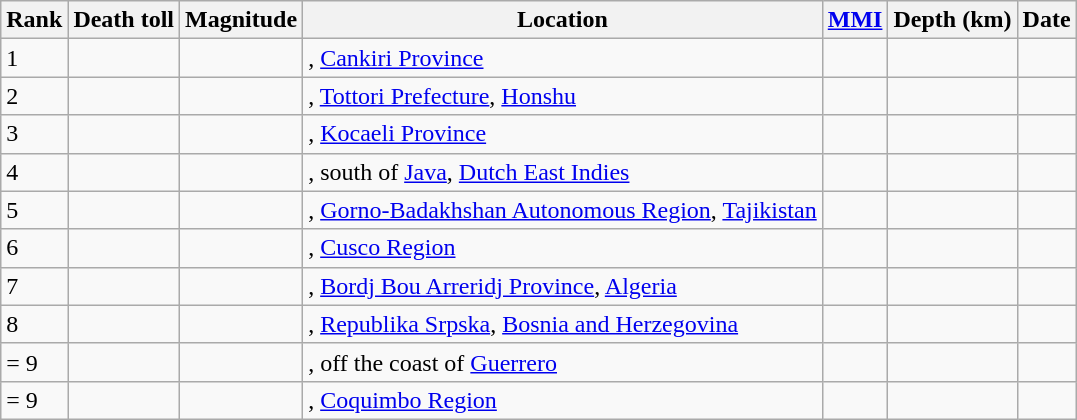<table class="sortable wikitable" style="font-size:100%;">
<tr>
<th>Rank</th>
<th>Death toll</th>
<th>Magnitude</th>
<th>Location</th>
<th><a href='#'>MMI</a></th>
<th>Depth (km)</th>
<th>Date</th>
</tr>
<tr>
<td>1</td>
<td></td>
<td></td>
<td>, <a href='#'>Cankiri Province</a></td>
<td></td>
<td></td>
<td></td>
</tr>
<tr>
<td>2</td>
<td></td>
<td></td>
<td>, <a href='#'>Tottori Prefecture</a>, <a href='#'>Honshu</a></td>
<td></td>
<td></td>
<td></td>
</tr>
<tr>
<td>3</td>
<td></td>
<td></td>
<td>, <a href='#'>Kocaeli Province</a></td>
<td></td>
<td></td>
<td></td>
</tr>
<tr>
<td>4</td>
<td></td>
<td></td>
<td>, south of <a href='#'>Java</a>, <a href='#'>Dutch East Indies</a></td>
<td></td>
<td></td>
<td></td>
</tr>
<tr>
<td>5</td>
<td></td>
<td></td>
<td>, <a href='#'>Gorno-Badakhshan Autonomous Region</a>, <a href='#'>Tajikistan</a></td>
<td></td>
<td></td>
<td></td>
</tr>
<tr>
<td>6</td>
<td></td>
<td></td>
<td>, <a href='#'>Cusco Region</a></td>
<td></td>
<td></td>
<td></td>
</tr>
<tr>
<td>7</td>
<td></td>
<td></td>
<td>, <a href='#'>Bordj Bou Arreridj Province</a>, <a href='#'>Algeria</a></td>
<td></td>
<td></td>
<td></td>
</tr>
<tr>
<td>8</td>
<td></td>
<td></td>
<td>, <a href='#'>Republika Srpska</a>, <a href='#'>Bosnia and Herzegovina</a></td>
<td></td>
<td></td>
<td></td>
</tr>
<tr>
<td>= 9</td>
<td></td>
<td></td>
<td>, off the coast of <a href='#'>Guerrero</a></td>
<td></td>
<td></td>
<td></td>
</tr>
<tr>
<td>= 9</td>
<td></td>
<td></td>
<td>, <a href='#'>Coquimbo Region</a></td>
<td></td>
<td></td>
<td></td>
</tr>
</table>
